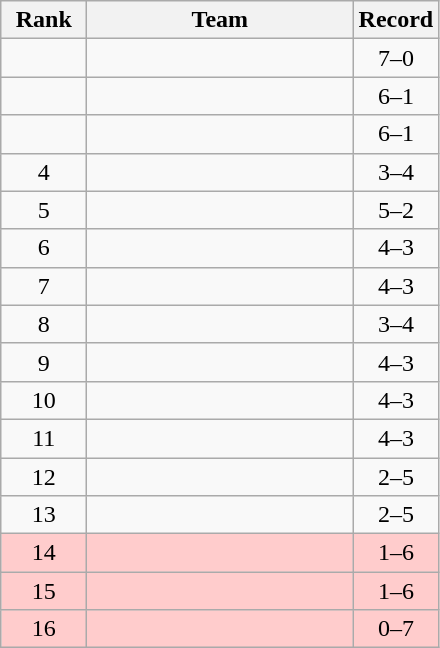<table class=wikitable style="text-align:center;">
<tr>
<th width=50>Rank</th>
<th width=170>Team</th>
<th width=50>Record</th>
</tr>
<tr>
<td></td>
<td align=left></td>
<td>7–0</td>
</tr>
<tr>
<td></td>
<td align=left></td>
<td>6–1</td>
</tr>
<tr>
<td></td>
<td align=left></td>
<td>6–1</td>
</tr>
<tr>
<td>4</td>
<td align=left></td>
<td>3–4</td>
</tr>
<tr>
<td>5</td>
<td align=left></td>
<td>5–2</td>
</tr>
<tr>
<td>6</td>
<td align=left></td>
<td>4–3</td>
</tr>
<tr>
<td>7</td>
<td align=left></td>
<td>4–3</td>
</tr>
<tr>
<td>8</td>
<td align=left></td>
<td>3–4</td>
</tr>
<tr>
<td>9</td>
<td align=left></td>
<td>4–3</td>
</tr>
<tr>
<td>10</td>
<td align=left></td>
<td>4–3</td>
</tr>
<tr>
<td>11</td>
<td align=left></td>
<td>4–3</td>
</tr>
<tr>
<td>12</td>
<td align=left></td>
<td>2–5</td>
</tr>
<tr>
<td>13</td>
<td align=left></td>
<td>2–5</td>
</tr>
<tr bgcolor=#ffcccc>
<td>14</td>
<td align=left></td>
<td>1–6</td>
</tr>
<tr bgcolor=#ffcccc>
<td>15</td>
<td align=left></td>
<td>1–6</td>
</tr>
<tr bgcolor=#ffcccc>
<td>16</td>
<td align=left></td>
<td>0–7</td>
</tr>
</table>
